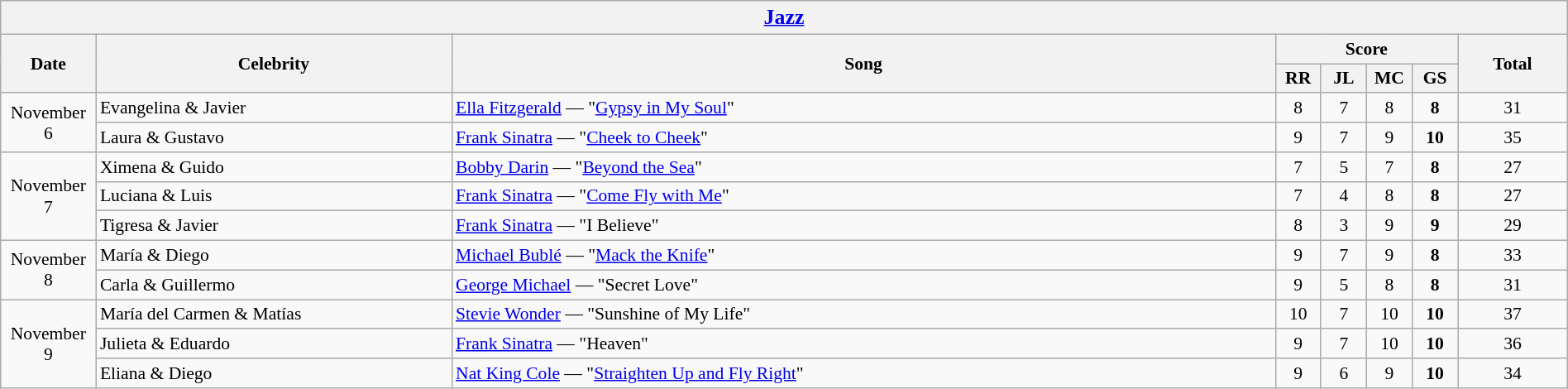<table class="wikitable collapsible collapsed" style="font-size:90%; text-align: center; width: 100%;">
<tr>
<th colspan="11" style="with: 95%;"><big><a href='#'>Jazz</a></big></th>
</tr>
<tr>
<th width=70 rowspan="2">Date</th>
<th width=280 rowspan="2">Celebrity</th>
<th rowspan="2">Song</th>
<th colspan="4">Score</th>
<th rowspan="2">Total</th>
</tr>
<tr>
<th width=30>RR</th>
<th width=30>JL</th>
<th width=30>MC</th>
<th width=30>GS</th>
</tr>
<tr>
<td rowspan="2">November 6</td>
<td style="text-align:left;">Evangelina & Javier</td>
<td style="text-align:left;"><a href='#'>Ella Fitzgerald</a> — "<a href='#'>Gypsy in My Soul</a>"</td>
<td>8</td>
<td>7</td>
<td>8</td>
<td><strong>8</strong></td>
<td>31</td>
</tr>
<tr>
<td style="text-align:left;">Laura & Gustavo</td>
<td style="text-align:left;"><a href='#'>Frank Sinatra</a> — "<a href='#'>Cheek to Cheek</a>"</td>
<td>9</td>
<td>7</td>
<td>9</td>
<td><strong>10</strong></td>
<td>35</td>
</tr>
<tr>
<td rowspan="3">November 7</td>
<td style="text-align:left;">Ximena & Guido</td>
<td style="text-align:left;"><a href='#'>Bobby Darin</a> — "<a href='#'>Beyond the Sea</a>"</td>
<td>7</td>
<td>5</td>
<td>7</td>
<td><strong>8</strong></td>
<td>27</td>
</tr>
<tr>
<td style="text-align:left;">Luciana & Luis</td>
<td style="text-align:left;"><a href='#'>Frank Sinatra</a> — "<a href='#'>Come Fly with Me</a>"</td>
<td>7</td>
<td>4</td>
<td>8</td>
<td><strong>8</strong></td>
<td>27</td>
</tr>
<tr>
<td style="text-align:left;">Tigresa & Javier</td>
<td style="text-align:left;"><a href='#'>Frank Sinatra</a> — "I Believe"</td>
<td>8</td>
<td>3</td>
<td>9</td>
<td><strong>9</strong></td>
<td>29</td>
</tr>
<tr>
<td rowspan="2">November 8</td>
<td style="text-align:left;">María & Diego</td>
<td style="text-align:left;"><a href='#'>Michael Bublé</a> — "<a href='#'>Mack the Knife</a>"</td>
<td>9</td>
<td>7</td>
<td>9</td>
<td><strong>8</strong></td>
<td>33</td>
</tr>
<tr>
<td style="text-align:left;">Carla & Guillermo</td>
<td style="text-align:left;"><a href='#'>George Michael</a> — "Secret Love"</td>
<td>9</td>
<td>5</td>
<td>8</td>
<td><strong>8</strong></td>
<td>31</td>
</tr>
<tr>
<td rowspan="3">November 9</td>
<td style="text-align:left;">María del Carmen & Matías</td>
<td style="text-align:left;"><a href='#'>Stevie Wonder</a> — "Sunshine of My Life"</td>
<td>10</td>
<td>7</td>
<td>10</td>
<td><strong>10</strong></td>
<td>37</td>
</tr>
<tr>
<td style="text-align:left;">Julieta & Eduardo</td>
<td style="text-align:left;"><a href='#'>Frank Sinatra</a> — "Heaven"</td>
<td>9</td>
<td>7</td>
<td>10</td>
<td><strong>10</strong></td>
<td>36</td>
</tr>
<tr>
<td style="text-align:left;">Eliana & Diego</td>
<td style="text-align:left;"><a href='#'>Nat King Cole</a> — "<a href='#'>Straighten Up and Fly Right</a>"</td>
<td>9</td>
<td>6</td>
<td>9</td>
<td><strong>10</strong></td>
<td>34</td>
</tr>
</table>
